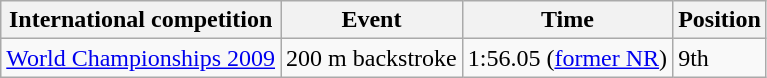<table class="wikitable">
<tr>
<th>International competition</th>
<th>Event</th>
<th>Time</th>
<th>Position</th>
</tr>
<tr>
<td><a href='#'>World Championships 2009</a></td>
<td>200 m backstroke</td>
<td>1:56.05 (<a href='#'>former NR</a>)</td>
<td>9th</td>
</tr>
</table>
